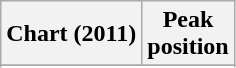<table class="wikitable plainrowheaders sortable" style="text-align:center">
<tr>
<th scope="col">Chart (2011)</th>
<th scope="col">Peak<br>position</th>
</tr>
<tr>
</tr>
<tr>
</tr>
<tr>
</tr>
<tr>
</tr>
<tr>
</tr>
<tr>
</tr>
<tr>
</tr>
<tr>
</tr>
</table>
